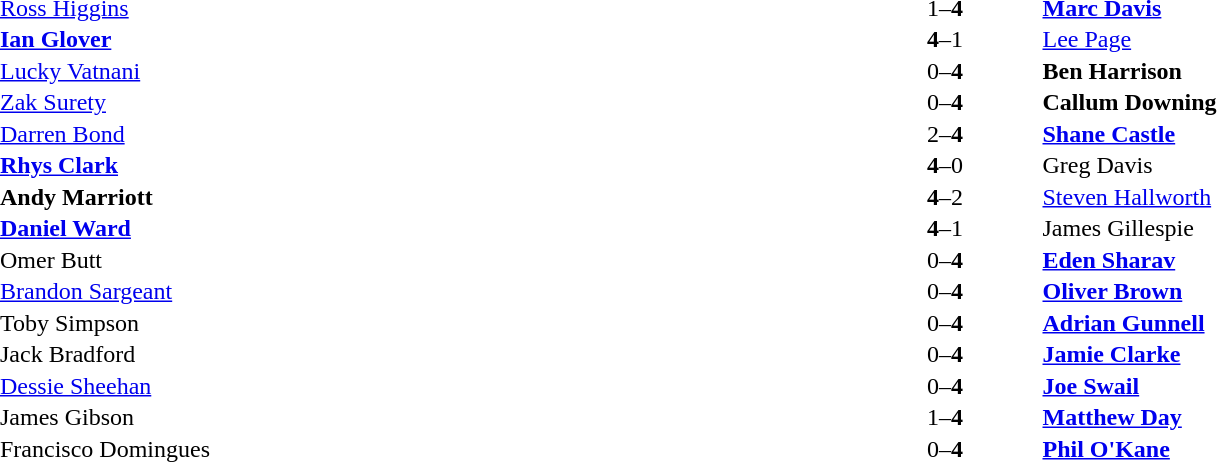<table width="100%" cellspacing="1">
<tr>
<th width=45%></th>
<th width=10%></th>
<th width=45%></th>
</tr>
<tr>
<td> <a href='#'>Ross Higgins</a></td>
<td align="center">1–<strong>4</strong></td>
<td> <strong><a href='#'>Marc Davis</a></strong></td>
</tr>
<tr>
<td> <strong><a href='#'>Ian Glover</a></strong></td>
<td align="center"><strong>4</strong>–1</td>
<td> <a href='#'>Lee Page</a></td>
</tr>
<tr>
<td> <a href='#'>Lucky Vatnani</a></td>
<td align="center">0–<strong>4</strong></td>
<td> <strong>Ben Harrison</strong></td>
</tr>
<tr>
<td> <a href='#'>Zak Surety</a></td>
<td align="center">0–<strong>4</strong></td>
<td> <strong>Callum Downing</strong></td>
</tr>
<tr>
<td> <a href='#'>Darren Bond</a></td>
<td align="center">2–<strong>4</strong></td>
<td> <strong><a href='#'>Shane Castle</a></strong></td>
</tr>
<tr>
<td> <strong><a href='#'>Rhys Clark</a></strong></td>
<td align="center"><strong>4</strong>–0</td>
<td> Greg Davis</td>
</tr>
<tr>
<td> <strong>Andy Marriott</strong></td>
<td align="center"><strong>4</strong>–2</td>
<td> <a href='#'>Steven Hallworth</a></td>
</tr>
<tr>
<td> <strong><a href='#'>Daniel Ward</a></strong></td>
<td align="center"><strong>4</strong>–1</td>
<td> James Gillespie</td>
</tr>
<tr>
<td> Omer Butt</td>
<td align="center">0–<strong>4</strong></td>
<td> <strong><a href='#'>Eden Sharav</a></strong></td>
</tr>
<tr>
<td> <a href='#'>Brandon Sargeant</a></td>
<td align="center">0–<strong>4</strong></td>
<td> <strong><a href='#'>Oliver Brown</a></strong></td>
</tr>
<tr>
<td> Toby Simpson</td>
<td align="center">0–<strong>4</strong></td>
<td> <strong><a href='#'>Adrian Gunnell</a></strong></td>
</tr>
<tr>
<td> Jack Bradford</td>
<td align="center">0–<strong>4</strong></td>
<td> <strong><a href='#'>Jamie Clarke</a></strong></td>
</tr>
<tr>
<td> <a href='#'>Dessie Sheehan</a></td>
<td align="center">0–<strong>4</strong></td>
<td> <strong><a href='#'>Joe Swail</a></strong></td>
</tr>
<tr>
<td> James Gibson</td>
<td align="center">1–<strong>4</strong></td>
<td> <strong><a href='#'>Matthew Day</a></strong></td>
</tr>
<tr>
<td> Francisco Domingues</td>
<td align="center">0–<strong>4</strong></td>
<td> <strong><a href='#'>Phil O'Kane</a></strong></td>
</tr>
</table>
